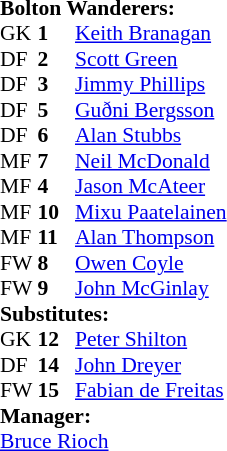<table style="font-size: 90%" cellspacing="0" cellpadding="0">
<tr>
<td colspan="4"><strong>Bolton Wanderers:</strong></td>
</tr>
<tr>
<th width="25"></th>
<th width="25"></th>
</tr>
<tr>
<td>GK</td>
<td><strong>1</strong></td>
<td> <a href='#'>Keith Branagan</a></td>
</tr>
<tr>
<td>DF</td>
<td><strong>2</strong></td>
<td> <a href='#'>Scott Green</a></td>
</tr>
<tr>
<td>DF</td>
<td><strong>3</strong></td>
<td> <a href='#'>Jimmy Phillips</a></td>
</tr>
<tr>
<td>DF</td>
<td><strong>5</strong></td>
<td> <a href='#'>Guðni Bergsson</a></td>
</tr>
<tr>
<td>DF</td>
<td><strong>6</strong></td>
<td> <a href='#'>Alan Stubbs</a></td>
</tr>
<tr>
<td>MF</td>
<td><strong>7</strong></td>
<td> <a href='#'>Neil McDonald</a></td>
<td></td>
<td></td>
</tr>
<tr>
<td>MF</td>
<td><strong>4</strong></td>
<td> <a href='#'>Jason McAteer</a></td>
</tr>
<tr>
<td>MF</td>
<td><strong>10</strong></td>
<td> <a href='#'>Mixu Paatelainen</a></td>
</tr>
<tr>
<td>MF</td>
<td><strong>11</strong></td>
<td> <a href='#'>Alan Thompson</a></td>
</tr>
<tr>
<td>FW</td>
<td><strong>8</strong></td>
<td> <a href='#'>Owen Coyle</a></td>
</tr>
<tr>
<td>FW</td>
<td><strong>9</strong></td>
<td> <a href='#'>John McGinlay</a></td>
</tr>
<tr>
<td colspan=4><strong>Substitutes:</strong></td>
</tr>
<tr>
<td>GK</td>
<td><strong>12</strong></td>
<td> <a href='#'>Peter Shilton</a></td>
</tr>
<tr>
<td>DF</td>
<td><strong>14</strong></td>
<td> <a href='#'>John Dreyer</a></td>
</tr>
<tr>
<td>FW</td>
<td><strong>15</strong></td>
<td> <a href='#'>Fabian de Freitas</a></td>
<td></td>
<td></td>
</tr>
<tr>
<td colspan=4><strong>Manager:</strong></td>
</tr>
<tr>
<td colspan="4"> <a href='#'>Bruce Rioch</a></td>
</tr>
</table>
